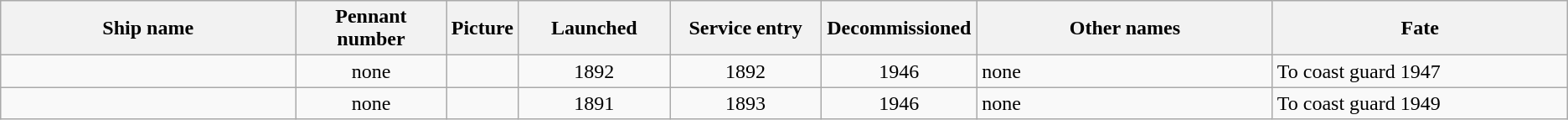<table class="wikitable">
<tr>
<th width="20%">Ship name</th>
<th width="10%">Pennant number</th>
<th>Picture</th>
<th width="10%">Launched</th>
<th width="10%">Service entry</th>
<th width="10%">Decommissioned</th>
<th width="20%">Other names</th>
<th width="20%">Fate</th>
</tr>
<tr>
<td align="left"></td>
<td align="center">none</td>
<td></td>
<td align="center">1892</td>
<td align="center">1892</td>
<td align="center">1946</td>
<td align="left">none</td>
<td align="left">To coast guard 1947</td>
</tr>
<tr>
<td align="left"></td>
<td align="center">none</td>
<td></td>
<td align="center">1891</td>
<td align="center">1893</td>
<td align="center">1946</td>
<td align="left">none</td>
<td align="left">To coast guard 1949</td>
</tr>
</table>
